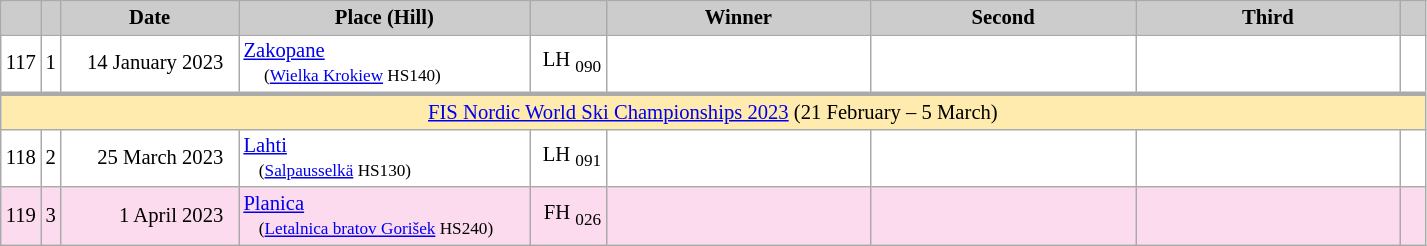<table class="wikitable plainrowheaders" style="background:#fff; font-size:86%; line-height:16px; border:grey solid 1px; border-collapse:collapse;">
<tr>
<th scope="col" style="background:#ccc; width=30 px;"></th>
<th scope="col" style="background:#ccc; width=10 px;"></th>
<th scope="col" style="background:#ccc; width:112px;">Date</th>
<th scope="col" style="background:#ccc; width:188px;">Place (Hill)</th>
<th scope="col" style="background:#ccc; width:44px;"></th>
<th scope="col" style="background:#ccc; width:170px;">Winner</th>
<th scope="col" style="background:#ccc; width:170px;">Second</th>
<th scope="col" style="background:#ccc; width:170px;">Third</th>
<th scope="col" style="background:#ccc; width:10px;"></th>
</tr>
<tr>
<td align="center">117</td>
<td align="center">1</td>
<td align="right">14 January 2023  </td>
<td> <a href='#'>Zakopane</a><br>       <small>(<a href='#'>Wielka Krokiew</a> HS140)</small></td>
<td align="right">LH <sub>090</sub></td>
<td></td>
<td></td>
<td></td>
<td></td>
</tr>
<tr style="background:#FFEBAD">
<td align=center style="border-top-width:3px" colspan=9><a href='#'>FIS Nordic World Ski Championships 2023</a> (21 February – 5 March)</td>
</tr>
<tr>
<td align="center">118</td>
<td align="center">2</td>
<td align="right">25 March 2023  </td>
<td> <a href='#'>Lahti</a><br>      <small>(<a href='#'>Salpausselkä</a> HS130)</small></td>
<td align="right">LH <sub>091</sub></td>
<td></td>
<td></td>
<td></td>
<td></td>
</tr>
<tr bgcolor="#fcdbee">
<td align="center">119</td>
<td align="center">3</td>
<td align="right">1 April 2023  </td>
<td> <a href='#'>Planica</a><br>      <small>(<a href='#'>Letalnica bratov Gorišek</a> HS240)</small></td>
<td align="right">FH <sub>026</sub></td>
<td></td>
<td></td>
<td></td>
<td></td>
</tr>
</table>
